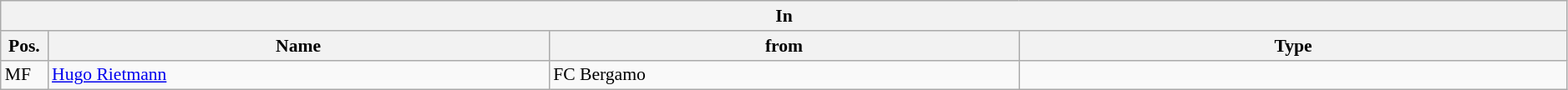<table class="wikitable" style="font-size:90%;width:99%;">
<tr>
<th colspan="4">In</th>
</tr>
<tr>
<th width=3%>Pos.</th>
<th width=32%>Name</th>
<th width=30%>from</th>
<th width=35%>Type</th>
</tr>
<tr>
<td>MF</td>
<td><a href='#'>Hugo Rietmann</a></td>
<td>FC Bergamo</td>
<td></td>
</tr>
</table>
